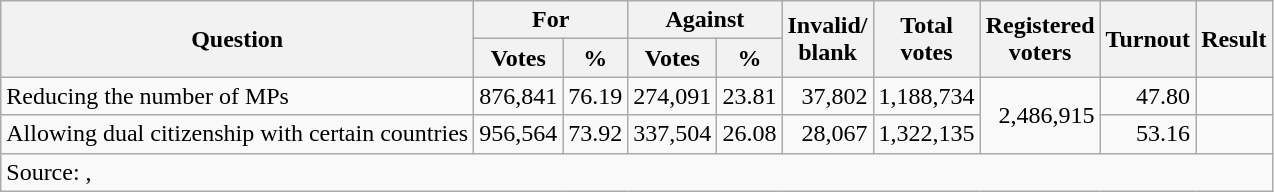<table class=wikitable style=text-align:right>
<tr>
<th rowspan=2>Question</th>
<th colspan=2>For</th>
<th colspan=2>Against</th>
<th rowspan=2>Invalid/<br>blank</th>
<th rowspan=2>Total<br>votes</th>
<th rowspan=2>Registered<br>voters</th>
<th rowspan=2>Turnout</th>
<th rowspan=2>Result</th>
</tr>
<tr>
<th>Votes</th>
<th>%</th>
<th>Votes</th>
<th>%</th>
</tr>
<tr>
<td align=left>Reducing the number of MPs</td>
<td>876,841</td>
<td>76.19</td>
<td>274,091</td>
<td>23.81</td>
<td>37,802</td>
<td>1,188,734</td>
<td rowspan=2>2,486,915</td>
<td>47.80</td>
<td></td>
</tr>
<tr>
<td align=left>Allowing dual citizenship with certain countries</td>
<td>956,564</td>
<td>73.92</td>
<td>337,504</td>
<td>26.08</td>
<td>28,067</td>
<td>1,322,135</td>
<td>53.16</td>
<td></td>
</tr>
<tr>
<td colspan=14 align=left>Source: , </td>
</tr>
</table>
